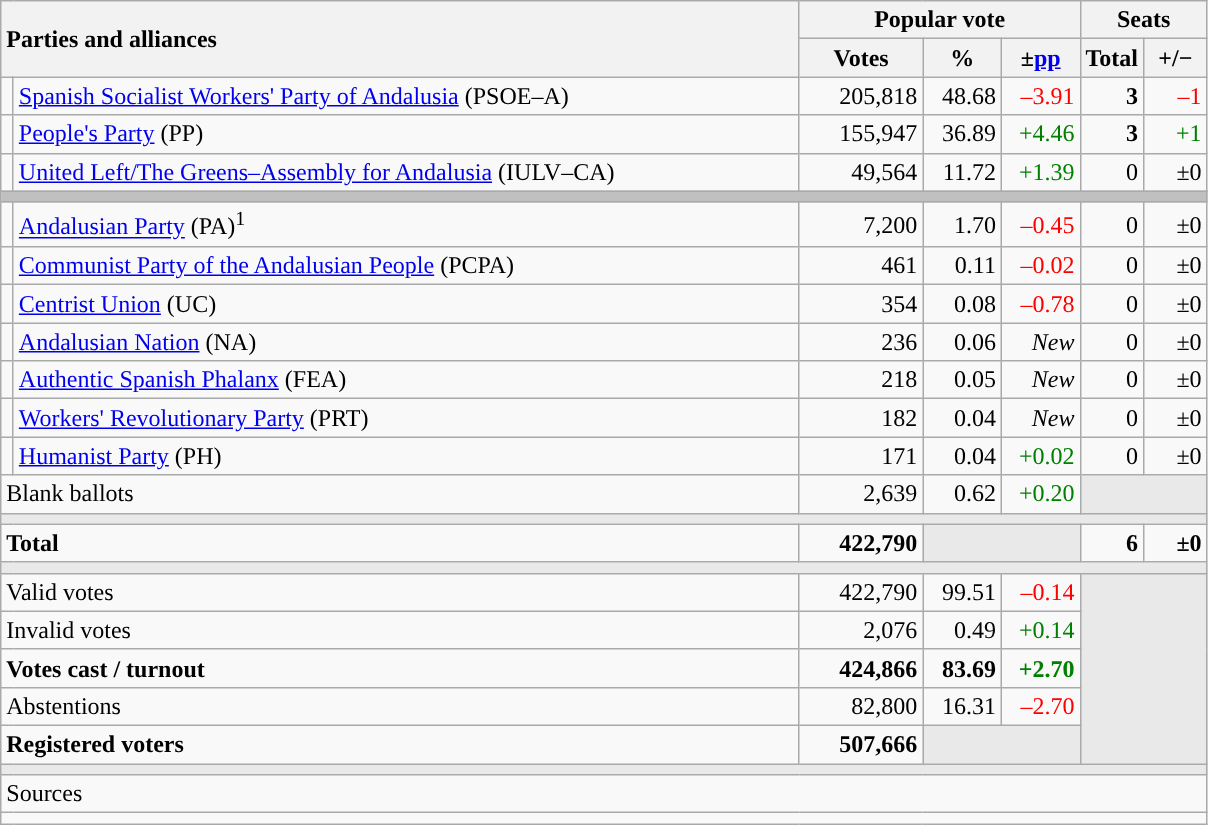<table class="wikitable" style="text-align:right;">
<tr>
<th style="text-align:left;" rowspan="2" colspan="2" width="525">Parties and alliances</th>
<th colspan="3">Popular vote</th>
<th colspan="2">Seats</th>
</tr>
<tr>
<th width="75">Votes</th>
<th width="45">%</th>
<th width="45">±<a href='#'>pp</a></th>
<th width="35">Total</th>
<th width="35">+/−</th>
</tr>
<tr>
<td width="1" style="color:inherit;background:"></td>
<td align="left"><a href='#'>Spanish Socialist Workers' Party of Andalusia</a> (PSOE–A)</td>
<td>205,818</td>
<td>48.68</td>
<td style="color:red;">–3.91</td>
<td><strong>3</strong></td>
<td style="color:red;">–1</td>
</tr>
<tr>
<td style="color:inherit;background:"></td>
<td align="left"><a href='#'>People's Party</a> (PP)</td>
<td>155,947</td>
<td>36.89</td>
<td style="color:green;">+4.46</td>
<td><strong>3</strong></td>
<td style="color:green;">+1</td>
</tr>
<tr>
<td style="color:inherit;background:"></td>
<td align="left"><a href='#'>United Left/The Greens–Assembly for Andalusia</a> (IULV–CA)</td>
<td>49,564</td>
<td>11.72</td>
<td style="color:green;">+1.39</td>
<td>0</td>
<td>±0</td>
</tr>
<tr>
<td colspan="7" bgcolor="#C0C0C0"></td>
</tr>
<tr>
<td style="color:inherit;background:"></td>
<td align="left"><a href='#'>Andalusian Party</a> (PA)<sup>1</sup></td>
<td>7,200</td>
<td>1.70</td>
<td style="color:red;">–0.45</td>
<td>0</td>
<td>±0</td>
</tr>
<tr>
<td style="color:inherit;background:"></td>
<td align="left"><a href='#'>Communist Party of the Andalusian People</a> (PCPA)</td>
<td>461</td>
<td>0.11</td>
<td style="color:red;">–0.02</td>
<td>0</td>
<td>±0</td>
</tr>
<tr>
<td style="color:inherit;background:"></td>
<td align="left"><a href='#'>Centrist Union</a> (UC)</td>
<td>354</td>
<td>0.08</td>
<td style="color:red;">–0.78</td>
<td>0</td>
<td>±0</td>
</tr>
<tr>
<td style="color:inherit;background:"></td>
<td align="left"><a href='#'>Andalusian Nation</a> (NA)</td>
<td>236</td>
<td>0.06</td>
<td><em>New</em></td>
<td>0</td>
<td>±0</td>
</tr>
<tr>
<td style="color:inherit;background:"></td>
<td align="left"><a href='#'>Authentic Spanish Phalanx</a> (FEA)</td>
<td>218</td>
<td>0.05</td>
<td><em>New</em></td>
<td>0</td>
<td>±0</td>
</tr>
<tr>
<td style="color:inherit;background:"></td>
<td align="left"><a href='#'>Workers' Revolutionary Party</a> (PRT)</td>
<td>182</td>
<td>0.04</td>
<td><em>New</em></td>
<td>0</td>
<td>±0</td>
</tr>
<tr>
<td style="color:inherit;background:"></td>
<td align="left"><a href='#'>Humanist Party</a> (PH)</td>
<td>171</td>
<td>0.04</td>
<td style="color:green;">+0.02</td>
<td>0</td>
<td>±0</td>
</tr>
<tr>
<td align="left" colspan="2">Blank ballots</td>
<td>2,639</td>
<td>0.62</td>
<td style="color:green;">+0.20</td>
<td bgcolor="#E9E9E9" colspan="2"></td>
</tr>
<tr>
<td colspan="7" bgcolor="#E9E9E9"></td>
</tr>
<tr style="font-weight:bold;">
<td align="left" colspan="2">Total</td>
<td>422,790</td>
<td bgcolor="#E9E9E9" colspan="2"></td>
<td>6</td>
<td>±0</td>
</tr>
<tr>
<td colspan="7" bgcolor="#E9E9E9"></td>
</tr>
<tr>
<td align="left" colspan="2">Valid votes</td>
<td>422,790</td>
<td>99.51</td>
<td style="color:red;">–0.14</td>
<td bgcolor="#E9E9E9" colspan="2" rowspan="5"></td>
</tr>
<tr>
<td align="left" colspan="2">Invalid votes</td>
<td>2,076</td>
<td>0.49</td>
<td style="color:green;">+0.14</td>
</tr>
<tr style="font-weight:bold;">
<td align="left" colspan="2">Votes cast / turnout</td>
<td>424,866</td>
<td>83.69</td>
<td style="color:green;">+2.70</td>
</tr>
<tr>
<td align="left" colspan="2">Abstentions</td>
<td>82,800</td>
<td>16.31</td>
<td style="color:red;">–2.70</td>
</tr>
<tr style="font-weight:bold;">
<td align="left" colspan="2">Registered voters</td>
<td>507,666</td>
<td bgcolor="#E9E9E9" colspan="2"></td>
</tr>
<tr>
<td colspan="7" bgcolor="#E9E9E9"></td>
</tr>
<tr>
<td align="left" colspan="7">Sources</td>
</tr>
<tr>
<td colspan="7" style="text-align:left; max-width:790px;"></td>
</tr>
</table>
